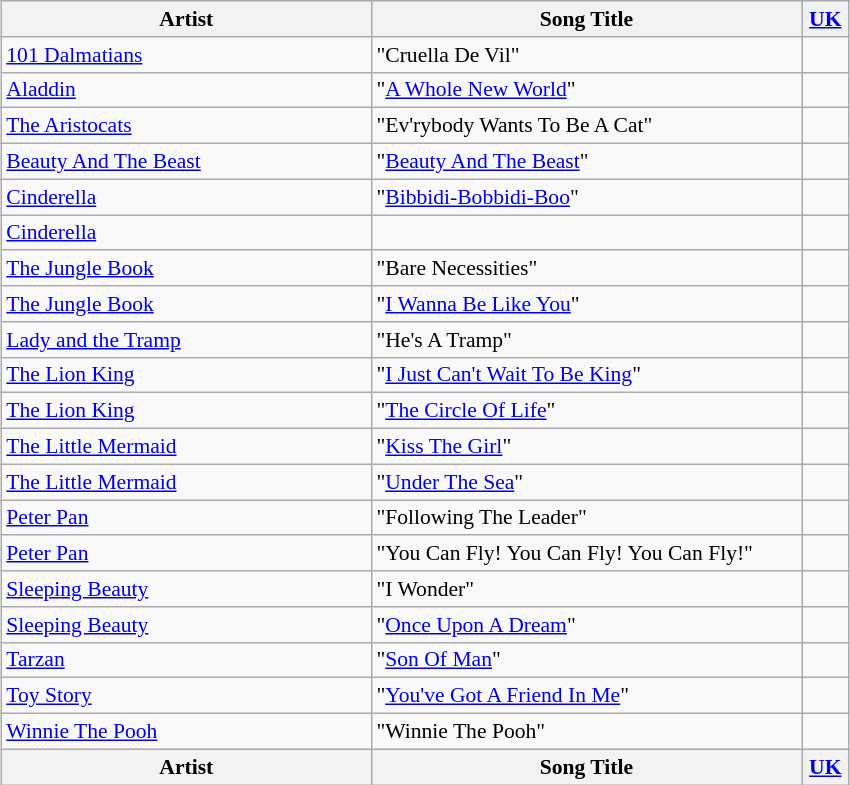<table class="wikitable sortable" style="font-size:90%; text-align:left; margin: 5px;">
<tr>
<th style="width:240px;">Artist</th>
<th style="width:280px;">Song Title</th>
<th width=25px><a href='#'>UK</a></th>
</tr>
<tr>
<td><a href='#'>101 Dalmatians</a></td>
<td>"Cruella De Vil"</td>
<td></td>
</tr>
<tr>
<td><a href='#'>Aladdin</a></td>
<td>"<a href='#'>A Whole New World</a>"</td>
<td></td>
</tr>
<tr>
<td><a href='#'>The Aristocats</a></td>
<td>"Ev'rybody Wants To Be A Cat"</td>
<td></td>
</tr>
<tr>
<td><a href='#'>Beauty And The Beast</a></td>
<td>"<a href='#'>Beauty And The Beast</a>"</td>
<td></td>
</tr>
<tr>
<td><a href='#'>Cinderella</a></td>
<td>"<a href='#'>Bibbidi-Bobbidi-Boo</a>"</td>
<td></td>
</tr>
<tr>
<td><a href='#'>Cinderella</a></td>
<td></td>
<td></td>
</tr>
<tr>
<td><a href='#'>The Jungle Book</a></td>
<td>"Bare Necessities"</td>
<td></td>
</tr>
<tr>
<td><a href='#'>The Jungle Book</a></td>
<td>"<a href='#'>I Wanna Be Like You</a>"</td>
<td></td>
</tr>
<tr>
<td><a href='#'>Lady and the Tramp</a></td>
<td>"He's A Tramp"</td>
<td></td>
</tr>
<tr>
<td><a href='#'>The Lion King</a></td>
<td>"<a href='#'>I Just Can't Wait To Be King</a>"</td>
<td></td>
</tr>
<tr>
<td><a href='#'>The Lion King</a></td>
<td>"<a href='#'>The Circle Of Life</a>"</td>
<td></td>
</tr>
<tr>
<td><a href='#'>The Little Mermaid</a></td>
<td>"<a href='#'>Kiss The Girl</a>"</td>
<td></td>
</tr>
<tr>
<td><a href='#'>The Little Mermaid</a></td>
<td>"<a href='#'>Under The Sea</a>"</td>
<td></td>
</tr>
<tr>
<td><a href='#'>Peter Pan</a></td>
<td>"Following The Leader"</td>
<td></td>
</tr>
<tr>
<td><a href='#'>Peter Pan</a></td>
<td>"You Can Fly! You Can Fly! You Can Fly!"</td>
<td></td>
</tr>
<tr>
<td><a href='#'>Sleeping Beauty</a></td>
<td>"I Wonder"</td>
<td></td>
</tr>
<tr>
<td><a href='#'>Sleeping Beauty</a></td>
<td>"<a href='#'>Once Upon A Dream</a>"</td>
<td></td>
</tr>
<tr>
<td><a href='#'>Tarzan</a></td>
<td>"<a href='#'>Son Of Man</a>"</td>
<td></td>
</tr>
<tr>
<td><a href='#'>Toy Story</a></td>
<td>"<a href='#'>You've Got A Friend In Me</a>"</td>
<td></td>
</tr>
<tr>
<td><a href='#'>Winnie The Pooh</a></td>
<td>"Winnie The Pooh"</td>
<td></td>
</tr>
<tr class="sortbottom">
<th>Artist</th>
<th>Song Title</th>
<th><a href='#'>UK</a></th>
</tr>
</table>
